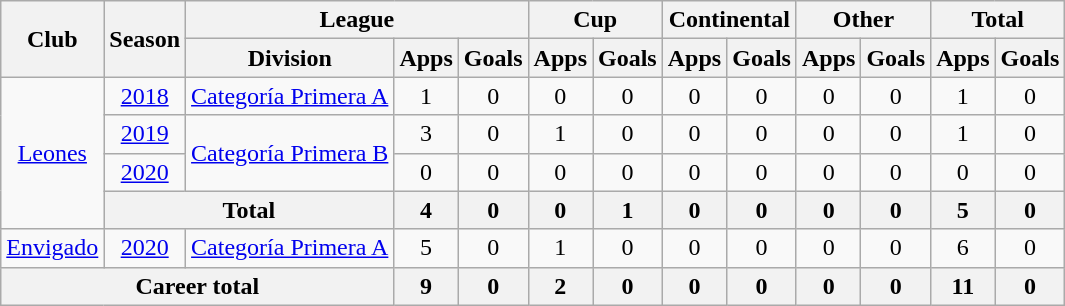<table class="wikitable" style="text-align: center">
<tr>
<th rowspan="2">Club</th>
<th rowspan="2">Season</th>
<th colspan="3">League</th>
<th colspan="2">Cup</th>
<th colspan="2">Continental</th>
<th colspan="2">Other</th>
<th colspan="2">Total</th>
</tr>
<tr>
<th>Division</th>
<th>Apps</th>
<th>Goals</th>
<th>Apps</th>
<th>Goals</th>
<th>Apps</th>
<th>Goals</th>
<th>Apps</th>
<th>Goals</th>
<th>Apps</th>
<th>Goals</th>
</tr>
<tr>
<td rowspan="4"><a href='#'>Leones</a></td>
<td><a href='#'>2018</a></td>
<td><a href='#'>Categoría Primera A</a></td>
<td>1</td>
<td>0</td>
<td>0</td>
<td>0</td>
<td>0</td>
<td>0</td>
<td>0</td>
<td>0</td>
<td>1</td>
<td>0</td>
</tr>
<tr>
<td><a href='#'>2019</a></td>
<td rowspan="2"><a href='#'>Categoría Primera B</a></td>
<td>3</td>
<td>0</td>
<td>1</td>
<td>0</td>
<td>0</td>
<td>0</td>
<td>0</td>
<td>0</td>
<td>1</td>
<td>0</td>
</tr>
<tr>
<td><a href='#'>2020</a></td>
<td>0</td>
<td>0</td>
<td>0</td>
<td>0</td>
<td>0</td>
<td>0</td>
<td>0</td>
<td>0</td>
<td>0</td>
<td>0</td>
</tr>
<tr>
<th colspan="2"><strong>Total</strong></th>
<th>4</th>
<th>0</th>
<th>0</th>
<th>1</th>
<th>0</th>
<th>0</th>
<th>0</th>
<th>0</th>
<th>5</th>
<th>0</th>
</tr>
<tr>
<td><a href='#'>Envigado</a></td>
<td><a href='#'>2020</a></td>
<td><a href='#'>Categoría Primera A</a></td>
<td>5</td>
<td>0</td>
<td>1</td>
<td>0</td>
<td>0</td>
<td>0</td>
<td>0</td>
<td>0</td>
<td>6</td>
<td>0</td>
</tr>
<tr>
<th colspan="3"><strong>Career total</strong></th>
<th>9</th>
<th>0</th>
<th>2</th>
<th>0</th>
<th>0</th>
<th>0</th>
<th>0</th>
<th>0</th>
<th>11</th>
<th>0</th>
</tr>
</table>
